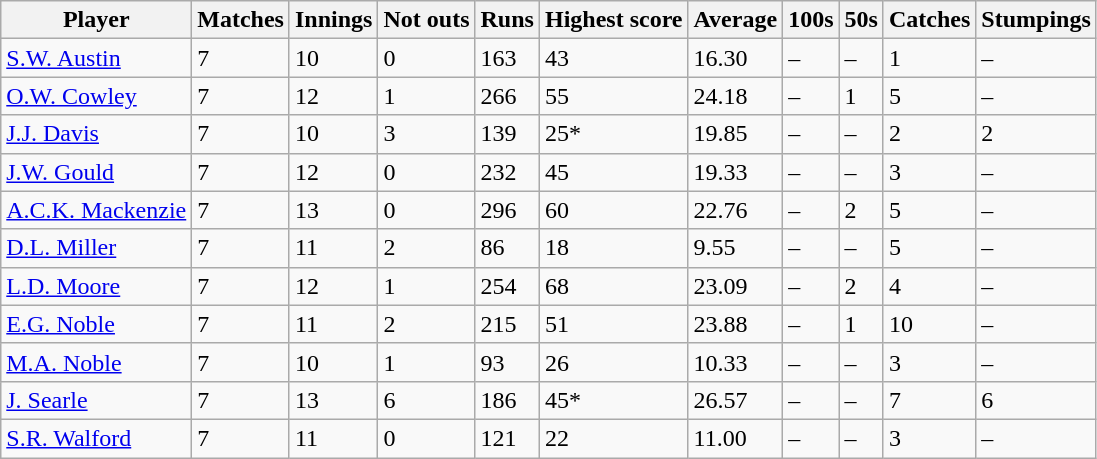<table class="wikitable">
<tr>
<th>Player</th>
<th>Matches</th>
<th>Innings</th>
<th>Not outs</th>
<th>Runs</th>
<th>Highest score</th>
<th>Average</th>
<th>100s</th>
<th>50s</th>
<th>Catches</th>
<th>Stumpings</th>
</tr>
<tr>
<td><a href='#'>S.W. Austin</a></td>
<td>7</td>
<td>10</td>
<td>0</td>
<td>163</td>
<td>43</td>
<td>16.30</td>
<td>–</td>
<td>–</td>
<td>1</td>
<td>–</td>
</tr>
<tr>
<td><a href='#'>O.W. Cowley</a></td>
<td>7</td>
<td>12</td>
<td>1</td>
<td>266</td>
<td>55</td>
<td>24.18</td>
<td>–</td>
<td>1</td>
<td>5</td>
<td>–</td>
</tr>
<tr>
<td><a href='#'>J.J. Davis</a></td>
<td>7</td>
<td>10</td>
<td>3</td>
<td>139</td>
<td>25*</td>
<td>19.85</td>
<td>–</td>
<td>–</td>
<td>2</td>
<td>2</td>
</tr>
<tr>
<td><a href='#'>J.W. Gould</a></td>
<td>7</td>
<td>12</td>
<td>0</td>
<td>232</td>
<td>45</td>
<td>19.33</td>
<td>–</td>
<td>–</td>
<td>3</td>
<td>–</td>
</tr>
<tr>
<td><a href='#'>A.C.K. Mackenzie</a></td>
<td>7</td>
<td>13</td>
<td>0</td>
<td>296</td>
<td>60</td>
<td>22.76</td>
<td>–</td>
<td>2</td>
<td>5</td>
<td>–</td>
</tr>
<tr>
<td><a href='#'>D.L. Miller</a></td>
<td>7</td>
<td>11</td>
<td>2</td>
<td>86</td>
<td>18</td>
<td>9.55</td>
<td>–</td>
<td>–</td>
<td>5</td>
<td>–</td>
</tr>
<tr>
<td><a href='#'>L.D. Moore</a></td>
<td>7</td>
<td>12</td>
<td>1</td>
<td>254</td>
<td>68</td>
<td>23.09</td>
<td>–</td>
<td>2</td>
<td>4</td>
<td>–</td>
</tr>
<tr>
<td><a href='#'>E.G. Noble</a></td>
<td>7</td>
<td>11</td>
<td>2</td>
<td>215</td>
<td>51</td>
<td>23.88</td>
<td>–</td>
<td>1</td>
<td>10</td>
<td>–</td>
</tr>
<tr>
<td><a href='#'>M.A. Noble</a></td>
<td>7</td>
<td>10</td>
<td>1</td>
<td>93</td>
<td>26</td>
<td>10.33</td>
<td>–</td>
<td>–</td>
<td>3</td>
<td>–</td>
</tr>
<tr>
<td><a href='#'>J. Searle</a></td>
<td>7</td>
<td>13</td>
<td>6</td>
<td>186</td>
<td>45*</td>
<td>26.57</td>
<td>–</td>
<td>–</td>
<td>7</td>
<td>6</td>
</tr>
<tr>
<td><a href='#'>S.R. Walford</a></td>
<td>7</td>
<td>11</td>
<td>0</td>
<td>121</td>
<td>22</td>
<td>11.00</td>
<td>–</td>
<td>–</td>
<td>3</td>
<td>–</td>
</tr>
</table>
